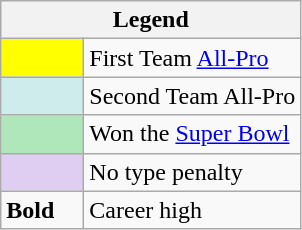<table class="wikitable">
<tr>
<th colspan="2">Legend</th>
</tr>
<tr>
<td style="background:#ff0; width:3em;"></td>
<td>First Team <a href='#'>All-Pro</a></td>
</tr>
<tr>
<td style="background:#cfecec; width:3em;"></td>
<td>Second Team All-Pro</td>
</tr>
<tr>
<td style="background:#afe6ba; width:3em;"></td>
<td>Won the <a href='#'>Super Bowl</a></td>
</tr>
<tr>
<td style="background:#e0cef2; width:3em;"></td>
<td>No type penalty</td>
</tr>
<tr>
<td><strong>Bold</strong></td>
<td>Career high</td>
</tr>
</table>
